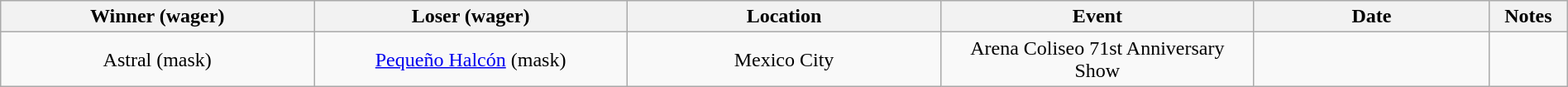<table class="wikitable sortable" width=100%  style="text-align: center">
<tr>
<th width=20% scope="col">Winner (wager)</th>
<th width=20% scope="col">Loser (wager)</th>
<th width=20% scope="col">Location</th>
<th width=20% scope="col">Event</th>
<th width=15% scope="col">Date</th>
<th class="unsortable" width=5% scope="col">Notes</th>
</tr>
<tr>
<td>Astral (mask)</td>
<td><a href='#'>Pequeño Halcón</a> (mask)</td>
<td>Mexico City</td>
<td>Arena Coliseo 71st Anniversary Show</td>
<td></td>
<td></td>
</tr>
</table>
